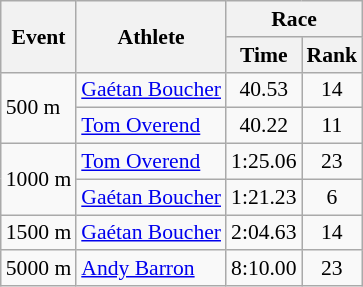<table class="wikitable" border="1" style="font-size:90%">
<tr>
<th rowspan=2>Event</th>
<th rowspan=2>Athlete</th>
<th colspan=2>Race</th>
</tr>
<tr>
<th>Time</th>
<th>Rank</th>
</tr>
<tr>
<td rowspan=2>500 m</td>
<td><a href='#'>Gaétan Boucher</a></td>
<td align=center>40.53</td>
<td align=center>14</td>
</tr>
<tr>
<td><a href='#'>Tom Overend</a></td>
<td align=center>40.22</td>
<td align=center>11</td>
</tr>
<tr>
<td rowspan=2>1000 m</td>
<td><a href='#'>Tom Overend</a></td>
<td align=center>1:25.06</td>
<td align=center>23</td>
</tr>
<tr>
<td><a href='#'>Gaétan Boucher</a></td>
<td align=center>1:21.23</td>
<td align=center>6</td>
</tr>
<tr>
<td>1500 m</td>
<td><a href='#'>Gaétan Boucher</a></td>
<td align=center>2:04.63</td>
<td align=center>14</td>
</tr>
<tr>
<td>5000 m</td>
<td><a href='#'>Andy Barron</a></td>
<td align=center>8:10.00</td>
<td align=center>23</td>
</tr>
</table>
